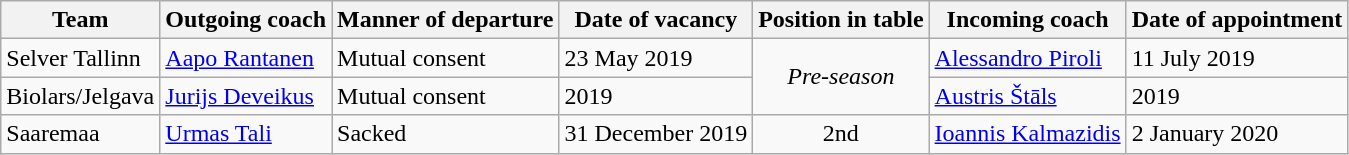<table class="wikitable">
<tr>
<th>Team</th>
<th>Outgoing coach</th>
<th>Manner of departure</th>
<th>Date of vacancy</th>
<th>Position in table</th>
<th>Incoming coach</th>
<th>Date of appointment</th>
</tr>
<tr>
<td>Selver Tallinn</td>
<td> <a href='#'>Aapo Rantanen</a></td>
<td>Mutual consent</td>
<td>23 May 2019</td>
<td rowspan=2 align=center><em>Pre-season</em></td>
<td> <a href='#'>Alessandro Piroli</a></td>
<td>11 July 2019</td>
</tr>
<tr>
<td>Biolars/Jelgava</td>
<td> <a href='#'>Jurijs Deveikus</a></td>
<td>Mutual consent</td>
<td>2019</td>
<td> <a href='#'>Austris Štāls</a></td>
<td>2019</td>
</tr>
<tr>
<td>Saaremaa</td>
<td> <a href='#'>Urmas Tali</a></td>
<td>Sacked</td>
<td>31 December 2019</td>
<td align=center>2nd</td>
<td> <a href='#'>Ioannis Kalmazidis</a></td>
<td>2 January 2020</td>
</tr>
</table>
